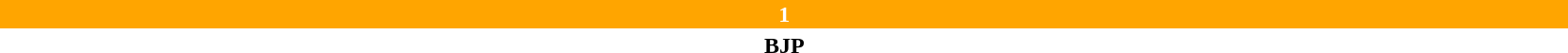<table style="width:88%; text-align:center;">
<tr style="color:white;">
<td style="background:orange; width:100%%;"><strong>1</strong></td>
</tr>
<tr>
<td><span><strong>BJP</strong></span></td>
</tr>
</table>
